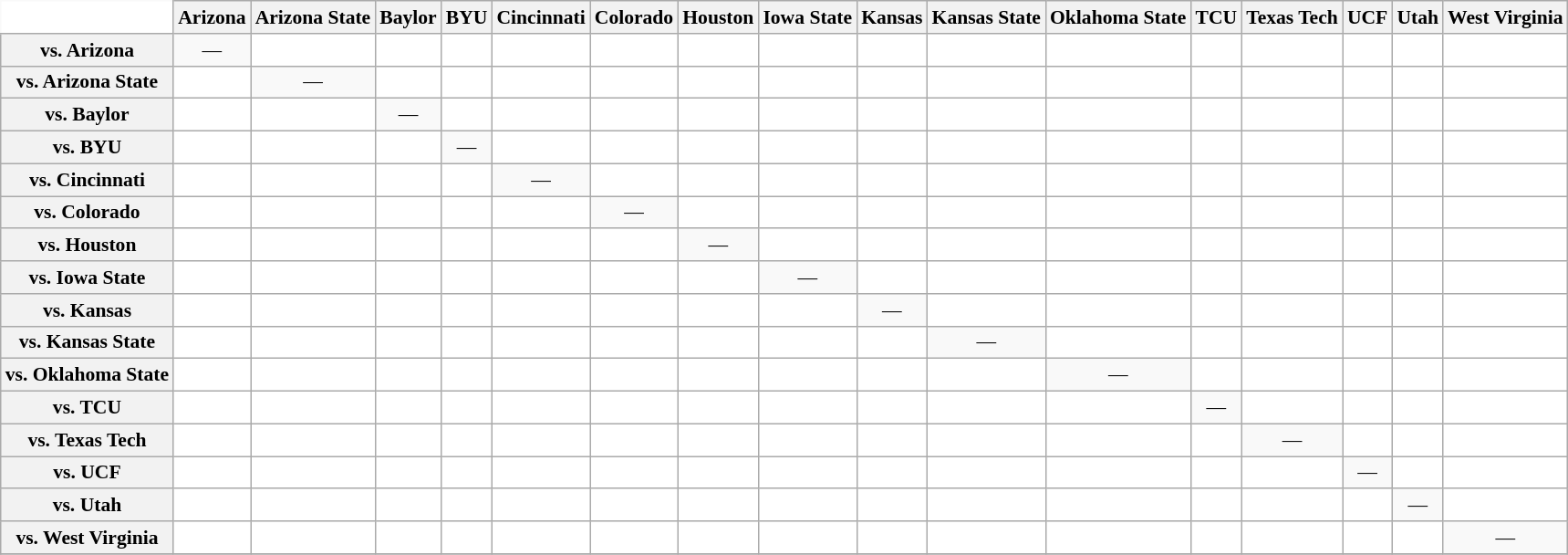<table class="wikitable" style="white-space:nowrap;font-size:90%;">
<tr>
<th colspan="1" style="background:white; border-top-style:hidden; border-left-style:hidden;" width="75"> </th>
<th>Arizona</th>
<th>Arizona State</th>
<th>Baylor</th>
<th>BYU</th>
<th>Cincinnati</th>
<th>Colorado</th>
<th>Houston</th>
<th>Iowa State</th>
<th>Kansas</th>
<th>Kansas State</th>
<th>Oklahoma State</th>
<th>TCU</th>
<th>Texas Tech</th>
<th>UCF</th>
<th>Utah</th>
<th>West Virginia</th>
</tr>
<tr style="text-align:center;">
<th>vs. Arizona</th>
<td>—</td>
<th scope="row" style="background:#fff;"></th>
<th scope="row" style="background:#fff;"></th>
<th scope="row" style="background:#fff;"></th>
<th scope="row" style="background:#fff;"></th>
<th scope="row" style="background:#fff;"></th>
<th scope="row" style="background:#fff;"></th>
<th scope="row" style="background:#fff;"></th>
<th scope="row" style="background:#fff;"></th>
<th scope="row" style="background:#fff;"></th>
<th scope="row" style="background:#fff;"></th>
<th scope="row" style="background:#fff;"></th>
<th scope="row" style="background:#fff;"></th>
<th scope="row" style="background:#fff;"></th>
<th scope="row" style="background:#fff;"></th>
<th scope="row" style="background:#fff;"></th>
</tr>
<tr style="text-align:center;">
<th>vs. Arizona State</th>
<th scope="row" style="background:#fff;"></th>
<td>—</td>
<th scope="row" style="background:#fff;"></th>
<th scope="row" style="background:#fff;"></th>
<th scope="row" style="background:#fff;"></th>
<th scope="row" style="background:#fff;"></th>
<th scope="row" style="background:#fff;"></th>
<th scope="row" style="background:#fff;"></th>
<th scope="row" style="background:#fff;"></th>
<th scope="row" style="background:#fff;"></th>
<th scope="row" style="background:#fff;"></th>
<th scope="row" style="background:#fff;"></th>
<th scope="row" style="background:#fff;"></th>
<th scope="row" style="background:#fff;"></th>
<th scope="row" style="background:#fff;"></th>
<th scope="row" style="background:#fff;"></th>
</tr>
<tr style="text-align:center;">
<th>vs. Baylor</th>
<th scope="row" style="background:#fff;"></th>
<th scope="row" style="background:#fff;"></th>
<td>—</td>
<th scope="row" style="background:#fff;"></th>
<th scope="row" style="background:#fff;"></th>
<th scope="row" style="background:#fff;"></th>
<th scope="row" style="background:#fff;"></th>
<th scope="row" style="background:#fff;"></th>
<th scope="row" style="background:#fff;"></th>
<th scope="row" style="background:#fff;"></th>
<th scope="row" style="background:#fff;"></th>
<th scope="row" style="background:#fff;"></th>
<th scope="row" style="background:#fff;"></th>
<th scope="row" style="background:#fff;"></th>
<th scope="row" style="background:#fff;"></th>
<th scope="row" style="background:#fff;"></th>
</tr>
<tr style="text-align:center;">
<th>vs. BYU</th>
<th scope="row" style="background:#fff;"></th>
<th scope="row" style="background:#fff;"></th>
<th scope="row" style="background:#fff;"></th>
<td>—</td>
<th scope="row" style="background:#fff;"></th>
<th scope="row" style="background:#fff;"></th>
<th scope="row" style="background:#fff;"></th>
<th scope="row" style="background:#fff;"></th>
<th scope="row" style="background:#fff;"></th>
<th scope="row" style="background:#fff;"></th>
<th scope="row" style="background:#fff;"></th>
<th scope="row" style="background:#fff;"></th>
<th scope="row" style="background:#fff;"></th>
<th scope="row" style="background:#fff;"></th>
<th scope="row" style="background:#fff;"></th>
<th scope="row" style="background:#fff;"></th>
</tr>
<tr style="text-align:center;">
<th>vs. Cincinnati</th>
<th scope="row" style="background:#fff;"></th>
<th scope="row" style="background:#fff;"></th>
<th scope="row" style="background:#fff;"></th>
<th scope="row" style="background:#fff;"></th>
<td>—</td>
<th scope="row" style="background:#fff;"></th>
<th scope="row" style="background:#fff;"></th>
<th scope="row" style="background:#fff;"></th>
<th scope="row" style="background:#fff;"></th>
<th scope="row" style="background:#fff;"></th>
<th scope="row" style="background:#fff;"></th>
<th scope="row" style="background:#fff;"></th>
<th scope="row" style="background:#fff;"></th>
<th scope="row" style="background:#fff;"></th>
<th scope="row" style="background:#fff;"></th>
<th scope="row" style="background:#fff;"></th>
</tr>
<tr style="text-align:center;">
<th>vs. Colorado</th>
<th scope="row" style="background:#fff;"></th>
<th scope="row" style="background:#fff;"></th>
<th scope="row" style="background:#fff;"></th>
<th scope="row" style="background:#fff;"></th>
<th scope="row" style="background:#fff;"></th>
<td>—</td>
<th scope="row" style="background:#fff;"></th>
<th scope="row" style="background:#fff;"></th>
<th scope="row" style="background:#fff;"></th>
<th scope="row" style="background:#fff;"></th>
<th scope="row" style="background:#fff;"></th>
<th scope="row" style="background:#fff;"></th>
<th scope="row" style="background:#fff;"></th>
<th scope="row" style="background:#fff;"></th>
<th scope="row" style="background:#fff;"></th>
<th scope="row" style="background:#fff;"></th>
</tr>
<tr style="text-align:center;">
<th>vs. Houston</th>
<th scope="row" style="background:#fff;"></th>
<th scope="row" style="background:#fff;"></th>
<th scope="row" style="background:#fff;"></th>
<th scope="row" style="background:#fff;"></th>
<th scope="row" style="background:#fff;"></th>
<th scope="row" style="background:#fff;"></th>
<td>—</td>
<th scope="row" style="background:#fff;"></th>
<th scope="row" style="background:#fff;"></th>
<th scope="row" style="background:#fff;"></th>
<th scope="row" style="background:#fff;"></th>
<th scope="row" style="background:#fff;"></th>
<th scope="row" style="background:#fff;"></th>
<th scope="row" style="background:#fff;"></th>
<th scope="row" style="background:#fff;"></th>
<th scope="row" style="background:#fff;"></th>
</tr>
<tr style="text-align:center;">
<th>vs. Iowa State</th>
<th scope="row" style="background:#fff;"></th>
<th scope="row" style="background:#fff;"></th>
<th scope="row" style="background:#fff;"></th>
<th scope="row" style="background:#fff;"></th>
<th scope="row" style="background:#fff;"></th>
<th scope="row" style="background:#fff;"></th>
<th scope="row" style="background:#fff;"></th>
<td>—</td>
<th scope="row" style="background:#fff;"></th>
<th scope="row" style="background:#fff;"></th>
<th scope="row" style="background:#fff;"></th>
<th scope="row" style="background:#fff;"></th>
<th scope="row" style="background:#fff;"></th>
<th scope="row" style="background:#fff;"></th>
<th scope="row" style="background:#fff;"></th>
<th scope="row" style="background:#fff;"></th>
</tr>
<tr style="text-align:center;">
<th>vs. Kansas</th>
<th scope="row" style="background:#fff;"></th>
<th scope="row" style="background:#fff;"></th>
<th scope="row" style="background:#fff;"></th>
<th scope="row" style="background:#fff;"></th>
<th scope="row" style="background:#fff;"></th>
<th scope="row" style="background:#fff;"></th>
<th scope="row" style="background:#fff;"></th>
<th scope="row" style="background:#fff;"></th>
<td>—</td>
<th scope="row" style="background:#fff;"></th>
<th scope="row" style="background:#fff;"></th>
<th scope="row" style="background:#fff;"></th>
<th scope="row" style="background:#fff;"></th>
<th scope="row" style="background:#fff;"></th>
<th scope="row" style="background:#fff;"></th>
<th scope="row" style="background:#fff;"></th>
</tr>
<tr style="text-align:center;">
<th>vs. Kansas State</th>
<th scope="row" style="background:#fff;"></th>
<th scope="row" style="background:#fff;"></th>
<th scope="row" style="background:#fff;"></th>
<th scope="row" style="background:#fff;"></th>
<th scope="row" style="background:#fff;"></th>
<th scope="row" style="background:#fff;"></th>
<th scope="row" style="background:#fff;"></th>
<th scope="row" style="background:#fff;"></th>
<th scope="row" style="background:#fff;"></th>
<td>—</td>
<th scope="row" style="background:#fff;"></th>
<th scope="row" style="background:#fff;"></th>
<th scope="row" style="background:#fff;"></th>
<th scope="row" style="background:#fff;"></th>
<th scope="row" style="background:#fff;"></th>
<th scope="row" style="background:#fff;"></th>
</tr>
<tr style="text-align:center;">
<th>vs. Oklahoma State</th>
<th scope="row" style="background:#fff;"></th>
<th scope="row" style="background:#fff;"></th>
<th scope="row" style="background:#fff;"></th>
<th scope="row" style="background:#fff;"></th>
<th scope="row" style="background:#fff;"></th>
<th scope="row" style="background:#fff;"></th>
<th scope="row" style="background:#fff;"></th>
<th scope="row" style="background:#fff;"></th>
<th scope="row" style="background:#fff;"></th>
<th scope="row" style="background:#fff;"></th>
<td>—</td>
<th scope="row" style="background:#fff;"></th>
<th scope="row" style="background:#fff;"></th>
<th scope="row" style="background:#fff;"></th>
<th scope="row" style="background:#fff;"></th>
<th scope="row" style="background:#fff;"></th>
</tr>
<tr style="text-align:center;">
<th>vs. TCU</th>
<th scope="row" style="background:#fff;"></th>
<th scope="row" style="background:#fff;"></th>
<th scope="row" style="background:#fff;"></th>
<th scope="row" style="background:#fff;"></th>
<th scope="row" style="background:#fff;"></th>
<th scope="row" style="background:#fff;"></th>
<th scope="row" style="background:#fff;"></th>
<th scope="row" style="background:#fff;"></th>
<th scope="row" style="background:#fff;"></th>
<th scope="row" style="background:#fff;"></th>
<th scope="row" style="background:#fff;"></th>
<td>—</td>
<th scope="row" style="background:#fff;"></th>
<th scope="row" style="background:#fff;"></th>
<th scope="row" style="background:#fff;"></th>
<th scope="row" style="background:#fff;"></th>
</tr>
<tr style="text-align:center;">
<th>vs. Texas Tech</th>
<th scope="row" style="background:#fff;"></th>
<th scope="row" style="background:#fff;"></th>
<th scope="row" style="background:#fff;"></th>
<th scope="row" style="background:#fff;"></th>
<th scope="row" style="background:#fff;"></th>
<th scope="row" style="background:#fff;"></th>
<th scope="row" style="background:#fff;"></th>
<th scope="row" style="background:#fff;"></th>
<th scope="row" style="background:#fff;"></th>
<th scope="row" style="background:#fff;"></th>
<th scope="row" style="background:#fff;"></th>
<th scope="row" style="background:#fff;"></th>
<td>—</td>
<th scope="row" style="background:#fff;"></th>
<th scope="row" style="background:#fff;"></th>
<th scope="row" style="background:#fff;"></th>
</tr>
<tr style="text-align:center;">
<th>vs. UCF</th>
<th scope="row" style="background:#fff;"></th>
<th scope="row" style="background:#fff;"></th>
<th scope="row" style="background:#fff;"></th>
<th scope="row" style="background:#fff;"></th>
<th scope="row" style="background:#fff;"></th>
<th scope="row" style="background:#fff;"></th>
<th scope="row" style="background:#fff;"></th>
<th scope="row" style="background:#fff;"></th>
<th scope="row" style="background:#fff;"></th>
<th scope="row" style="background:#fff;"></th>
<th scope="row" style="background:#fff;"></th>
<th scope="row" style="background:#fff;"></th>
<th scope="row" style="background:#fff;"></th>
<td>—</td>
<th scope="row" style="background:#fff;"></th>
<th scope="row" style="background:#fff;"></th>
</tr>
<tr style="text-align:center;">
<th>vs. Utah</th>
<th scope="row" style="background:#fff;"></th>
<th scope="row" style="background:#fff;"></th>
<th scope="row" style="background:#fff;"></th>
<th scope="row" style="background:#fff;"></th>
<th scope="row" style="background:#fff;"></th>
<th scope="row" style="background:#fff;"></th>
<th scope="row" style="background:#fff;"></th>
<th scope="row" style="background:#fff;"></th>
<th scope="row" style="background:#fff;"></th>
<th scope="row" style="background:#fff;"></th>
<th scope="row" style="background:#fff;"></th>
<th scope="row" style="background:#fff;"></th>
<th scope="row" style="background:#fff;"></th>
<th scope="row" style="background:#fff;"></th>
<td>—</td>
<th scope="row" style="background:#fff;"></th>
</tr>
<tr style="text-align:center;">
<th>vs. West Virginia</th>
<th scope="row" style="background:#fff;"></th>
<th scope="row" style="background:#fff;"></th>
<th scope="row" style="background:#fff;"></th>
<th scope="row" style="background:#fff;"></th>
<th scope="row" style="background:#fff;"></th>
<th scope="row" style="background:#fff;"></th>
<th scope="row" style="background:#fff;"></th>
<th scope="row" style="background:#fff;"></th>
<th scope="row" style="background:#fff;"></th>
<th scope="row" style="background:#fff;"></th>
<th scope="row" style="background:#fff;"></th>
<th scope="row" style="background:#fff;"></th>
<th scope="row" style="background:#fff;"></th>
<th scope="row" style="background:#fff;"></th>
<th scope="row" style="background:#fff;"></th>
<td>—<br></td>
</tr>
<tr style="text-align:center;">
</tr>
</table>
